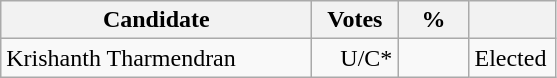<table class="wikitable" border="1" style="text-align:right;">
<tr>
<th align=left width="200">Candidate</th>
<th align=left width="50">Votes</th>
<th align=left width="40">%</th>
<th align=left width="50"></th>
</tr>
<tr>
<td align=left>Krishanth Tharmendran</td>
<td>U/C*</td>
<td></td>
<td align=left>Elected</td>
</tr>
</table>
